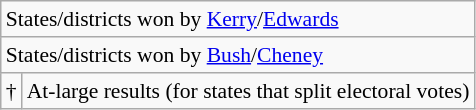<table class="wikitable" style="font-size:90%;line-height:1.2">
<tr>
<td colspan=2>States/districts won by <a href='#'>Kerry</a>/<a href='#'>Edwards</a></td>
</tr>
<tr>
<td colspan=2>States/districts won by <a href='#'>Bush</a>/<a href='#'>Cheney</a></td>
</tr>
<tr>
<td>†</td>
<td>At-large results (for states that split electoral votes)</td>
</tr>
</table>
